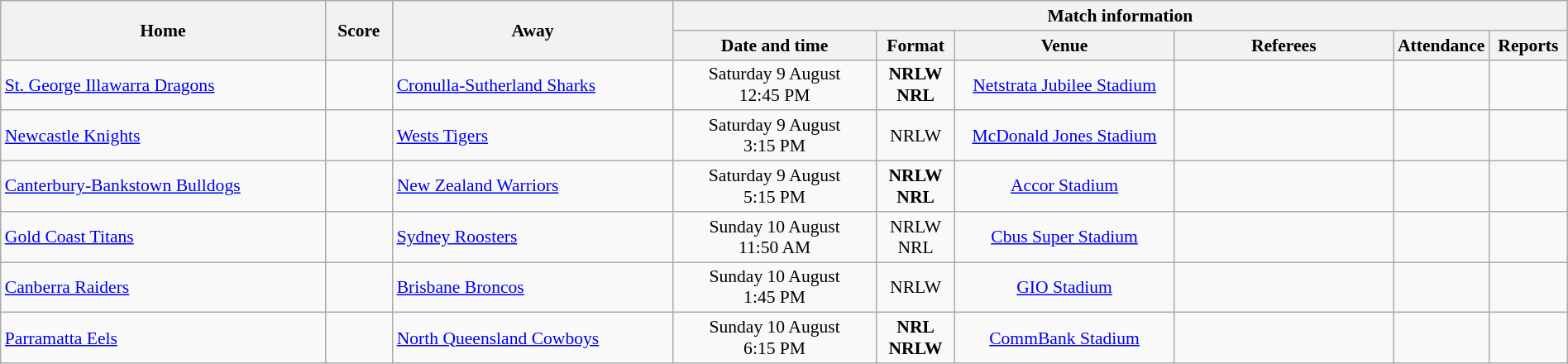<table class="wikitable" width="100%" style="border-collapse:collapse; font-size:90%; text-align:center;">
<tr>
<th rowspan="2">Home</th>
<th rowspan="2" text-align:center;>Score</th>
<th rowspan="2">Away</th>
<th colspan="6">Match information</th>
</tr>
<tr>
<th width="13%">Date and time</th>
<th width="5%">Format</th>
<th width="14%">Venue</th>
<th width="14%">Referees</th>
<th width="5%">Attendance</th>
<th width="5%">Reports</th>
</tr>
<tr>
<td align="left"> <a href='#'>St. George Illawarra Dragons</a></td>
<td></td>
<td align="left"> <a href='#'>Cronulla-Sutherland Sharks</a></td>
<td>Saturday 9 August<br>12:45 PM</td>
<td><strong>NRLW<br>NRL </strong></td>
<td><a href='#'>Netstrata Jubilee Stadium</a></td>
<td></td>
<td></td>
<td></td>
</tr>
<tr>
<td align="left"> <a href='#'>Newcastle Knights</a></td>
<td></td>
<td align="left"> <a href='#'>Wests Tigers</a></td>
<td>Saturday 9 August<br>3:15 PM</td>
<td>NRLW<br></td>
<td><a href='#'>McDonald Jones Stadium</a></td>
<td></td>
<td></td>
<td></td>
</tr>
<tr>
<td align="left"> <a href='#'>Canterbury-Bankstown Bulldogs</a></td>
<td></td>
<td align="left"> <a href='#'>New Zealand Warriors</a></td>
<td>Saturday 9 August<br>5:15 PM</td>
<td><strong>NRLW<br>NRL </strong></td>
<td><a href='#'>Accor Stadium</a></td>
<td></td>
<td></td>
<td></td>
</tr>
<tr>
<td align="left"> <a href='#'>Gold Coast Titans</a></td>
<td></td>
<td align="left"> <a href='#'>Sydney Roosters</a></td>
<td>Sunday 10 August<br>11:50 AM</td>
<td>NRLW<br>NRL</td>
<td><a href='#'>Cbus Super Stadium</a></td>
<td></td>
<td></td>
<td></td>
</tr>
<tr>
<td align="left"> <a href='#'>Canberra Raiders</a></td>
<td></td>
<td align="left"> <a href='#'>Brisbane Broncos</a></td>
<td>Sunday 10 August<br>1:45 PM</td>
<td>NRLW<br></td>
<td><a href='#'>GIO Stadium</a></td>
<td></td>
<td></td>
<td></td>
</tr>
<tr>
<td align="left"> <a href='#'>Parramatta Eels</a></td>
<td></td>
<td align="left"> <a href='#'>North Queensland Cowboys</a></td>
<td>Sunday 10 August<br>6:15 PM</td>
<td><strong>NRL<br>NRLW </strong></td>
<td><a href='#'>CommBank Stadium</a></td>
<td></td>
<td></td>
<td></td>
</tr>
</table>
